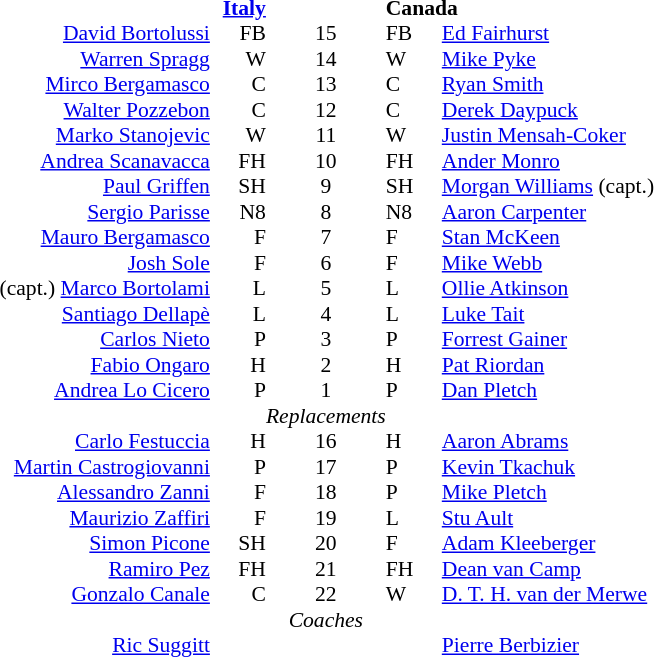<table width="100%" style="font-size: 90%; " cellspacing="0" cellpadding="0" align=center>
<tr>
<td width=41%; text-align=right></td>
<td width=3%; text-align:right></td>
<td width=4%; text-align:center></td>
<td width=3%; text-align:left></td>
<td width=49%; text-align:left></td>
</tr>
<tr>
<td colspan=2; align=right><strong><a href='#'>Italy</a></strong></td>
<td></td>
<td colspan=2;><strong>Canada</strong></td>
</tr>
<tr>
<td align=right><a href='#'>David Bortolussi</a></td>
<td align=right>FB</td>
<td align=center>15</td>
<td>FB</td>
<td><a href='#'>Ed Fairhurst</a></td>
</tr>
<tr>
<td align=right><a href='#'>Warren Spragg</a></td>
<td align=right>W</td>
<td align=center>14</td>
<td>W</td>
<td><a href='#'>Mike Pyke</a></td>
</tr>
<tr>
<td align=right><a href='#'>Mirco Bergamasco</a></td>
<td align=right>C</td>
<td align=center>13</td>
<td>C</td>
<td><a href='#'>Ryan Smith</a></td>
</tr>
<tr>
<td align=right><a href='#'>Walter Pozzebon</a></td>
<td align=right>C</td>
<td align=center>12</td>
<td>C</td>
<td><a href='#'>Derek Daypuck</a></td>
</tr>
<tr>
<td align=right> <a href='#'>Marko Stanojevic</a></td>
<td align=right>W</td>
<td align=center>11</td>
<td>W</td>
<td><a href='#'>Justin Mensah-Coker</a></td>
</tr>
<tr>
<td align=right><a href='#'>Andrea Scanavacca</a></td>
<td align=right>FH</td>
<td align=center>10</td>
<td>FH</td>
<td><a href='#'>Ander Monro</a></td>
</tr>
<tr>
<td align=right><a href='#'>Paul Griffen</a></td>
<td align=right>SH</td>
<td align=center>9</td>
<td>SH</td>
<td><a href='#'>Morgan Williams</a> (capt.)</td>
</tr>
<tr>
<td align=right><a href='#'>Sergio Parisse</a></td>
<td align=right>N8</td>
<td align=center>8</td>
<td>N8</td>
<td><a href='#'>Aaron Carpenter</a></td>
</tr>
<tr>
<td align=right><a href='#'>Mauro Bergamasco</a></td>
<td align=right>F</td>
<td align=center>7</td>
<td>F</td>
<td><a href='#'>Stan McKeen</a></td>
</tr>
<tr>
<td align=right><a href='#'>Josh Sole</a></td>
<td align=right>F</td>
<td align=center>6</td>
<td>F</td>
<td><a href='#'>Mike Webb</a></td>
</tr>
<tr>
<td align=right>(capt.) <a href='#'>Marco Bortolami</a></td>
<td align=right>L</td>
<td align=center>5</td>
<td>L</td>
<td><a href='#'>Ollie Atkinson</a></td>
</tr>
<tr>
<td align=right><a href='#'>Santiago Dellapè</a></td>
<td align=right>L</td>
<td align=center>4</td>
<td>L</td>
<td><a href='#'>Luke Tait</a></td>
</tr>
<tr>
<td align=right><a href='#'>Carlos Nieto</a></td>
<td align=right>P</td>
<td align=center>3</td>
<td>P</td>
<td><a href='#'>Forrest Gainer</a> </td>
</tr>
<tr>
<td align=right><a href='#'>Fabio Ongaro</a></td>
<td align=right>H</td>
<td align=center>2</td>
<td>H</td>
<td><a href='#'>Pat Riordan</a></td>
</tr>
<tr>
<td align=right><a href='#'>Andrea Lo Cicero</a></td>
<td align=right>P</td>
<td align=center>1</td>
<td>P</td>
<td><a href='#'>Dan Pletch</a></td>
</tr>
<tr>
<td></td>
<td></td>
<td align=center><em>Replacements</em></td>
<td></td>
<td></td>
</tr>
<tr>
<td align=right>  <a href='#'>Carlo Festuccia</a></td>
<td align=right>H</td>
<td align=center>16</td>
<td>H</td>
<td><a href='#'>Aaron Abrams</a> </td>
</tr>
<tr>
<td align=right> <a href='#'>Martin Castrogiovanni</a></td>
<td align=right>P</td>
<td align=center>17</td>
<td>P</td>
<td><a href='#'>Kevin Tkachuk</a> </td>
</tr>
<tr>
<td align=right> <a href='#'>Alessandro Zanni</a></td>
<td align=right>F</td>
<td align=center>18</td>
<td>P</td>
<td><a href='#'>Mike Pletch</a> </td>
</tr>
<tr>
<td align=right> <a href='#'>Maurizio Zaffiri</a></td>
<td align=right>F</td>
<td align=center>19</td>
<td>L</td>
<td><a href='#'>Stu Ault</a> </td>
</tr>
<tr>
<td align=right> <a href='#'>Simon Picone</a></td>
<td align=right>SH</td>
<td align=center>20</td>
<td>F</td>
<td><a href='#'>Adam Kleeberger</a> </td>
</tr>
<tr>
<td align=right><a href='#'>Ramiro Pez</a></td>
<td align=right>FH</td>
<td align=center>21</td>
<td>FH</td>
<td><a href='#'>Dean van Camp</a> </td>
</tr>
<tr>
<td align=right> <a href='#'>Gonzalo Canale</a></td>
<td align=right>C</td>
<td align=center>22</td>
<td>W</td>
<td><a href='#'>D. T. H. van der Merwe</a> </td>
</tr>
<tr>
<td></td>
<td></td>
<td align=center><em>Coaches</em></td>
<td></td>
<td></td>
</tr>
<tr>
<td align=right> <a href='#'>Ric Suggitt</a></td>
<td></td>
<td></td>
<td></td>
<td><a href='#'>Pierre Berbizier</a> </td>
</tr>
</table>
